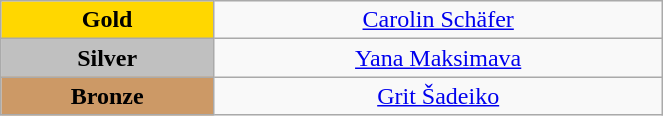<table class="wikitable" style="text-align:center; " width="35%">
<tr>
<td bgcolor="gold"><strong>Gold</strong></td>
<td><a href='#'>Carolin Schäfer</a><br>  <small><em></em></small></td>
</tr>
<tr>
<td bgcolor="silver"><strong>Silver</strong></td>
<td><a href='#'>Yana Maksimava</a><br>  <small><em></em></small></td>
</tr>
<tr>
<td bgcolor="CC9966"><strong>Bronze</strong></td>
<td><a href='#'>Grit Šadeiko</a><br>  <small><em></em></small></td>
</tr>
</table>
